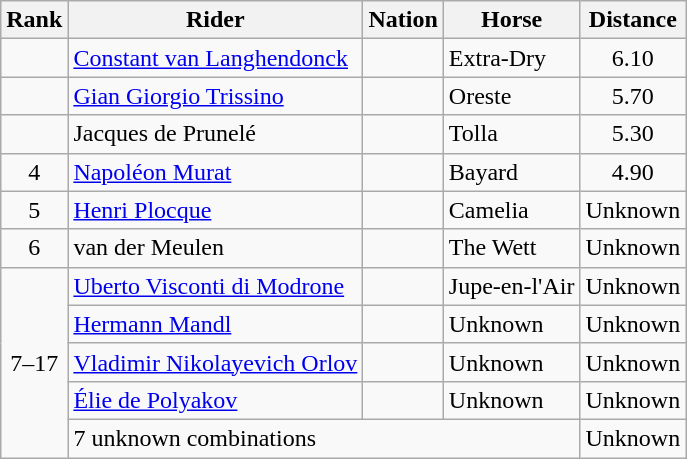<table class="wikitable sortable" style="text-align:center">
<tr>
<th>Rank</th>
<th>Rider</th>
<th>Nation</th>
<th>Horse</th>
<th>Distance</th>
</tr>
<tr>
<td></td>
<td align=left><a href='#'>Constant van Langhendonck</a></td>
<td align=left></td>
<td align=left>Extra-Dry</td>
<td align=center>6.10</td>
</tr>
<tr>
<td></td>
<td align=left><a href='#'>Gian Giorgio Trissino</a></td>
<td align=left></td>
<td align=left>Oreste</td>
<td align=center>5.70</td>
</tr>
<tr>
<td></td>
<td align=left>Jacques de Prunelé</td>
<td align=left></td>
<td align=left>Tolla</td>
<td align=center>5.30</td>
</tr>
<tr>
<td>4</td>
<td align=left><a href='#'>Napoléon Murat</a></td>
<td align=left></td>
<td align=left>Bayard</td>
<td align=center>4.90</td>
</tr>
<tr>
<td>5</td>
<td align=left><a href='#'>Henri Plocque</a></td>
<td align=left></td>
<td align=left>Camelia</td>
<td>Unknown</td>
</tr>
<tr>
<td>6</td>
<td align=left>van der Meulen</td>
<td align=left></td>
<td align=left>The Wett</td>
<td>Unknown</td>
</tr>
<tr>
<td rowspan=5>7–17</td>
<td align=left><a href='#'>Uberto Visconti di Modrone</a></td>
<td align=left></td>
<td align=left>Jupe-en-l'Air</td>
<td>Unknown</td>
</tr>
<tr>
<td align=left><a href='#'>Hermann Mandl</a></td>
<td align=left></td>
<td align=left>Unknown</td>
<td>Unknown</td>
</tr>
<tr>
<td align=left><a href='#'>Vladimir Nikolayevich Orlov</a></td>
<td align=left></td>
<td align=left>Unknown</td>
<td>Unknown</td>
</tr>
<tr>
<td align=left><a href='#'>Élie de Polyakov</a></td>
<td align=left></td>
<td align=left>Unknown</td>
<td>Unknown</td>
</tr>
<tr>
<td align=left colspan=3>7 unknown combinations</td>
<td>Unknown</td>
</tr>
</table>
